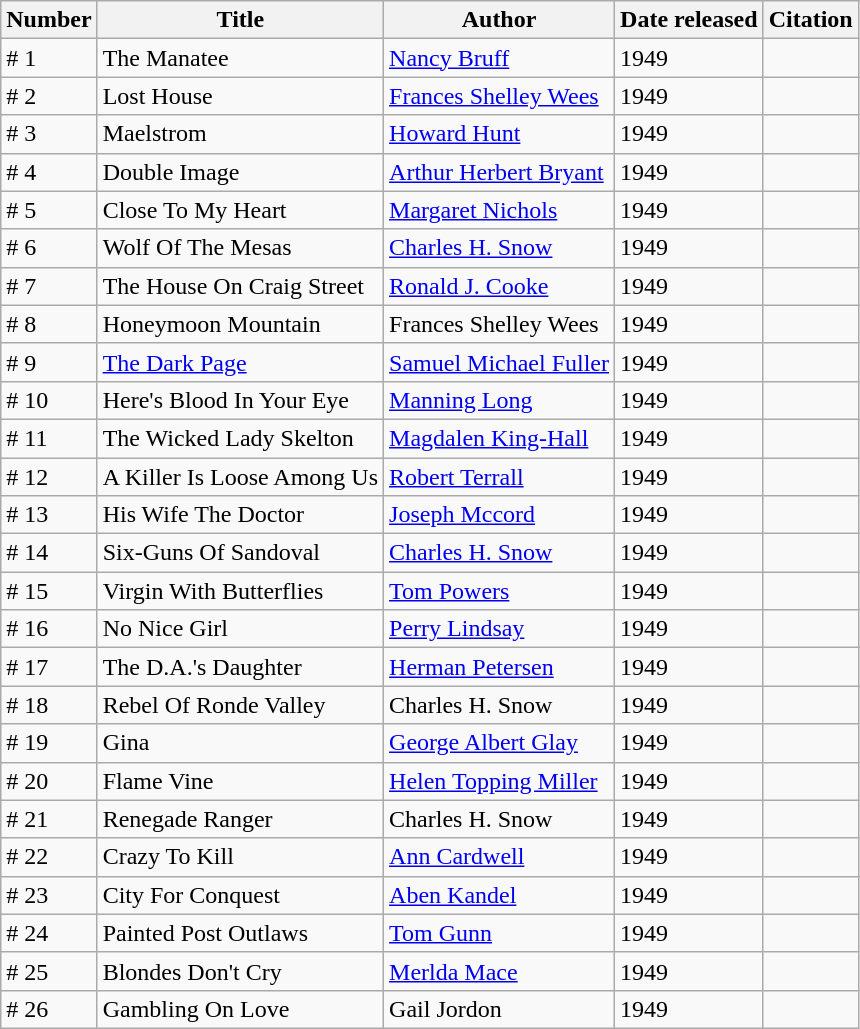<table class="wikitable">
<tr>
<th>Number</th>
<th>Title</th>
<th>Author</th>
<th>Date released</th>
<th>Citation</th>
</tr>
<tr>
<td># 1</td>
<td>The Manatee</td>
<td><a href='#'>Nancy Bruff</a></td>
<td>1949</td>
<td></td>
</tr>
<tr>
<td># 2</td>
<td>Lost House</td>
<td><a href='#'>Frances Shelley Wees</a></td>
<td>1949</td>
<td></td>
</tr>
<tr>
<td># 3</td>
<td>Maelstrom</td>
<td><a href='#'>Howard Hunt</a></td>
<td>1949</td>
<td></td>
</tr>
<tr>
<td># 4</td>
<td>Double Image</td>
<td><a href='#'>Arthur Herbert Bryant</a></td>
<td>1949</td>
<td></td>
</tr>
<tr>
<td># 5</td>
<td>Close To My Heart</td>
<td><a href='#'>Margaret Nichols</a></td>
<td>1949</td>
<td></td>
</tr>
<tr>
<td># 6</td>
<td>Wolf Of The Mesas</td>
<td><a href='#'>Charles H. Snow</a></td>
<td>1949</td>
<td></td>
</tr>
<tr>
<td># 7</td>
<td>The House On Craig Street</td>
<td><a href='#'>Ronald J. Cooke</a></td>
<td>1949</td>
<td></td>
</tr>
<tr>
<td># 8</td>
<td>Honeymoon Mountain</td>
<td>Frances Shelley Wees</td>
<td>1949</td>
<td></td>
</tr>
<tr>
<td># 9</td>
<td><a href='#'>The Dark Page</a></td>
<td><a href='#'>Samuel Michael Fuller</a></td>
<td>1949</td>
<td></td>
</tr>
<tr>
<td># 10</td>
<td>Here's Blood In Your Eye</td>
<td><a href='#'>Manning Long</a></td>
<td>1949</td>
<td></td>
</tr>
<tr>
<td># 11</td>
<td>The Wicked Lady Skelton</td>
<td><a href='#'>Magdalen King-Hall</a></td>
<td>1949</td>
<td></td>
</tr>
<tr>
<td># 12</td>
<td>A Killer Is Loose Among Us</td>
<td><a href='#'>Robert Terrall</a></td>
<td>1949</td>
<td></td>
</tr>
<tr>
<td># 13</td>
<td>His Wife The Doctor</td>
<td><a href='#'>Joseph Mccord</a></td>
<td>1949</td>
<td></td>
</tr>
<tr>
<td># 14</td>
<td>Six-Guns Of Sandoval</td>
<td><a href='#'>Charles H. Snow</a></td>
<td>1949</td>
<td></td>
</tr>
<tr>
<td># 15</td>
<td>Virgin With Butterflies</td>
<td><a href='#'>Tom Powers</a></td>
<td>1949</td>
<td></td>
</tr>
<tr>
<td># 16</td>
<td>No Nice Girl</td>
<td><a href='#'>Perry Lindsay</a></td>
<td>1949</td>
<td></td>
</tr>
<tr>
<td># 17</td>
<td>The D.A.'s Daughter</td>
<td><a href='#'>Herman Petersen</a></td>
<td>1949</td>
<td></td>
</tr>
<tr>
<td># 18</td>
<td>Rebel Of Ronde Valley</td>
<td>Charles H. Snow</td>
<td>1949</td>
<td></td>
</tr>
<tr>
<td># 19</td>
<td>Gina</td>
<td><a href='#'>George Albert Glay</a></td>
<td>1949</td>
<td></td>
</tr>
<tr>
<td># 20</td>
<td>Flame Vine</td>
<td><a href='#'>Helen Topping Miller</a></td>
<td>1949</td>
<td></td>
</tr>
<tr>
<td># 21</td>
<td>Renegade Ranger</td>
<td>Charles H. Snow</td>
<td>1949</td>
<td></td>
</tr>
<tr>
<td># 22</td>
<td>Crazy To Kill</td>
<td><a href='#'>Ann Cardwell</a></td>
<td>1949</td>
<td></td>
</tr>
<tr>
<td># 23</td>
<td>City For Conquest</td>
<td><a href='#'>Aben Kandel</a></td>
<td>1949</td>
<td></td>
</tr>
<tr>
<td># 24</td>
<td>Painted Post Outlaws</td>
<td><a href='#'>Tom Gunn</a></td>
<td>1949</td>
<td></td>
</tr>
<tr>
<td># 25</td>
<td>Blondes Don't Cry</td>
<td><a href='#'>Merlda Mace</a></td>
<td>1949</td>
<td></td>
</tr>
<tr>
<td># 26</td>
<td>Gambling On Love</td>
<td>Gail Jordon</td>
<td>1949</td>
<td></td>
</tr>
</table>
